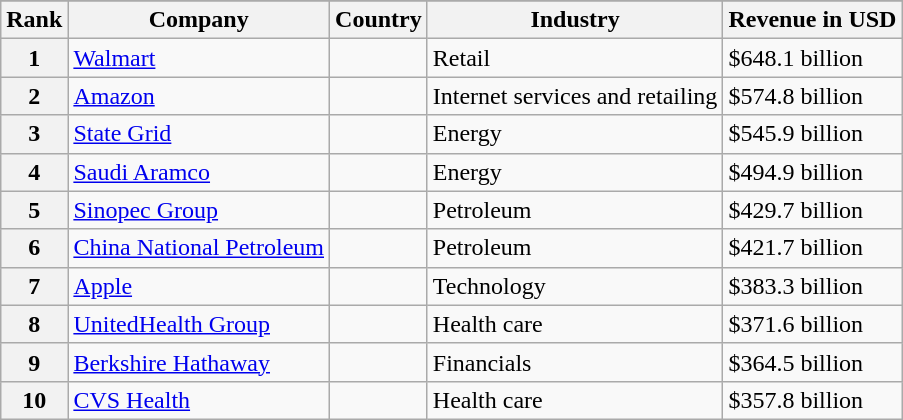<table class="wikitable sortable plainrowheaders">
<tr>
</tr>
<tr>
<th scope="col">Rank</th>
<th scope="col">Company</th>
<th scope="col">Country</th>
<th scope="col">Industry</th>
<th scope="col">Revenue in USD</th>
</tr>
<tr>
<th scope="row">1</th>
<td><a href='#'>Walmart</a></td>
<td></td>
<td>Retail</td>
<td>$648.1 billion</td>
</tr>
<tr>
<th scope="row">2</th>
<td><a href='#'>Amazon</a></td>
<td></td>
<td>Internet services and retailing</td>
<td>$574.8 billion</td>
</tr>
<tr>
<th scope="row">3</th>
<td><a href='#'>State Grid</a></td>
<td></td>
<td>Energy</td>
<td>$545.9 billion</td>
</tr>
<tr>
<th scope="row">4</th>
<td><a href='#'>Saudi Aramco</a></td>
<td></td>
<td>Energy</td>
<td>$494.9 billion</td>
</tr>
<tr>
<th scope="row">5</th>
<td><a href='#'>Sinopec Group</a></td>
<td></td>
<td>Petroleum</td>
<td>$429.7 billion</td>
</tr>
<tr>
<th scope="row">6</th>
<td><a href='#'>China National Petroleum</a></td>
<td></td>
<td>Petroleum</td>
<td>$421.7 billion</td>
</tr>
<tr>
<th scope="row">7</th>
<td><a href='#'>Apple</a></td>
<td></td>
<td>Technology</td>
<td>$383.3 billion</td>
</tr>
<tr>
<th scope="row">8</th>
<td><a href='#'>UnitedHealth Group</a></td>
<td></td>
<td>Health care</td>
<td>$371.6 billion</td>
</tr>
<tr>
<th scope="row">9</th>
<td><a href='#'>Berkshire Hathaway</a></td>
<td></td>
<td>Financials</td>
<td>$364.5 billion</td>
</tr>
<tr>
<th scope="row">10</th>
<td><a href='#'>CVS Health</a></td>
<td></td>
<td>Health care</td>
<td>$357.8 billion</td>
</tr>
</table>
